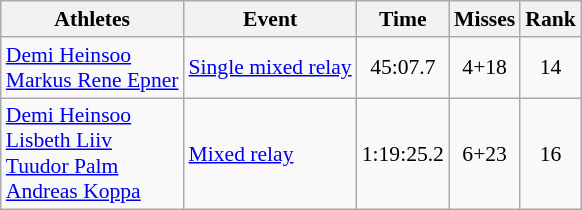<table class="wikitable" style="font-size:90%; text-align:center;">
<tr>
<th>Athletes</th>
<th>Event</th>
<th>Time</th>
<th>Misses</th>
<th>Rank</th>
</tr>
<tr>
<td align=left><a href='#'>Demi Heinsoo</a><br><a href='#'>Markus Rene Epner</a></td>
<td align=left><a href='#'>Single mixed relay</a></td>
<td>45:07.7</td>
<td>4+18</td>
<td>14</td>
</tr>
<tr>
<td align=left><a href='#'>Demi Heinsoo</a><br><a href='#'>Lisbeth Liiv</a><br><a href='#'>Tuudor Palm</a><br><a href='#'>Andreas Koppa</a></td>
<td align=left><a href='#'>Mixed relay</a></td>
<td>1:19:25.2</td>
<td>6+23</td>
<td>16</td>
</tr>
</table>
